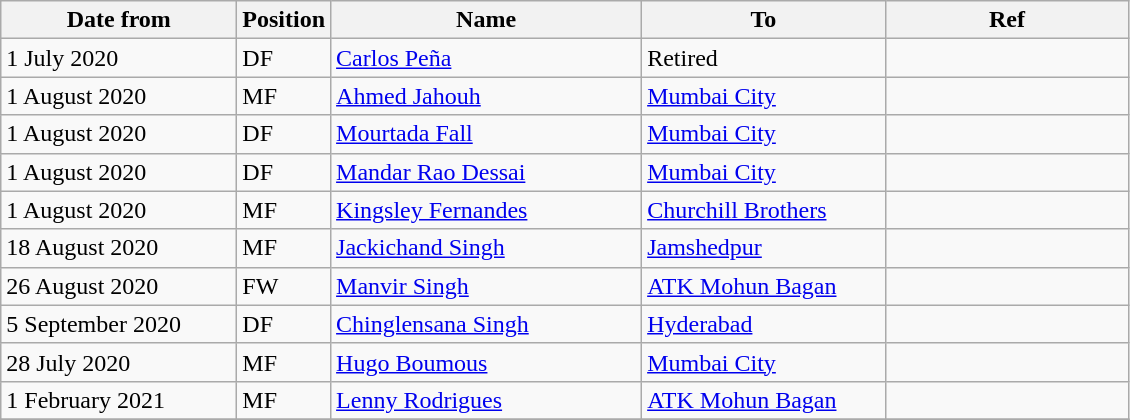<table class="wikitable">
<tr>
<th style="width:150px">Date from</th>
<th style="width:50px">Position</th>
<th style="width:200px">Name</th>
<th style="width:155px">To</th>
<th style="width:155px">Ref</th>
</tr>
<tr>
<td>1 July 2020</td>
<td>DF</td>
<td> <a href='#'>Carlos Peña</a></td>
<td>Retired</td>
<td></td>
</tr>
<tr>
<td>1 August 2020</td>
<td>MF</td>
<td> <a href='#'>Ahmed Jahouh</a></td>
<td> <a href='#'>Mumbai City</a></td>
<td></td>
</tr>
<tr>
<td>1 August 2020</td>
<td>DF</td>
<td> <a href='#'>Mourtada Fall</a></td>
<td> <a href='#'>Mumbai City</a></td>
<td></td>
</tr>
<tr>
<td>1 August 2020</td>
<td>DF</td>
<td> <a href='#'>Mandar Rao Dessai</a></td>
<td> <a href='#'>Mumbai City</a></td>
<td></td>
</tr>
<tr>
<td>1 August 2020</td>
<td>MF</td>
<td> <a href='#'>Kingsley Fernandes</a></td>
<td> <a href='#'>Churchill Brothers</a></td>
<td></td>
</tr>
<tr>
<td>18 August 2020</td>
<td>MF</td>
<td> <a href='#'>Jackichand Singh</a></td>
<td> <a href='#'>Jamshedpur</a></td>
<td></td>
</tr>
<tr>
<td>26 August 2020</td>
<td>FW</td>
<td> <a href='#'>Manvir Singh</a></td>
<td> <a href='#'>ATK Mohun Bagan</a></td>
<td></td>
</tr>
<tr>
<td>5 September 2020</td>
<td>DF</td>
<td> <a href='#'>Chinglensana Singh</a></td>
<td> <a href='#'>Hyderabad</a></td>
<td></td>
</tr>
<tr>
<td>28 July 2020</td>
<td>MF</td>
<td> <a href='#'>Hugo Boumous</a></td>
<td> <a href='#'>Mumbai City</a></td>
<td></td>
</tr>
<tr>
<td>1 February 2021</td>
<td>MF</td>
<td> <a href='#'>Lenny Rodrigues</a></td>
<td> <a href='#'>ATK Mohun Bagan</a></td>
<td></td>
</tr>
<tr>
</tr>
</table>
